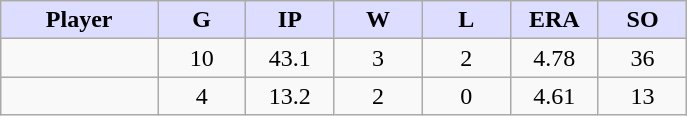<table class="wikitable sortable">
<tr>
<th style="background:#ddf; width:16%;">Player</th>
<th style="background:#ddf; width:9%;">G</th>
<th style="background:#ddf; width:9%;">IP</th>
<th style="background:#ddf; width:9%;">W</th>
<th style="background:#ddf; width:9%;">L</th>
<th style="background:#ddf; width:9%;">ERA</th>
<th style="background:#ddf; width:9%;">SO</th>
</tr>
<tr style="text-align:center;">
<td></td>
<td>10</td>
<td>43.1</td>
<td>3</td>
<td>2</td>
<td>4.78</td>
<td>36</td>
</tr>
<tr style="text-align:center;">
<td></td>
<td>4</td>
<td>13.2</td>
<td>2</td>
<td>0</td>
<td>4.61</td>
<td>13</td>
</tr>
</table>
